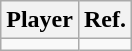<table class="wikitable">
<tr>
<th>Player</th>
<th>Ref.</th>
</tr>
<tr>
<td></td>
<td></td>
</tr>
</table>
